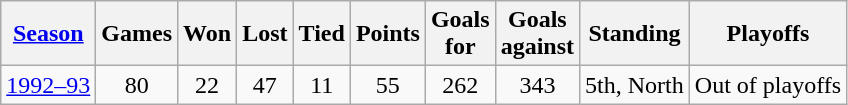<table class="wikitable" style="text-align:center">
<tr>
<th><a href='#'>Season</a></th>
<th>Games</th>
<th>Won</th>
<th>Lost</th>
<th>Tied</th>
<th>Points</th>
<th>Goals<br>for</th>
<th>Goals<br>against</th>
<th>Standing</th>
<th>Playoffs</th>
</tr>
<tr>
<td><a href='#'>1992–93</a></td>
<td>80</td>
<td>22</td>
<td>47</td>
<td>11</td>
<td>55</td>
<td>262</td>
<td>343</td>
<td>5th, North</td>
<td>Out of playoffs</td>
</tr>
</table>
